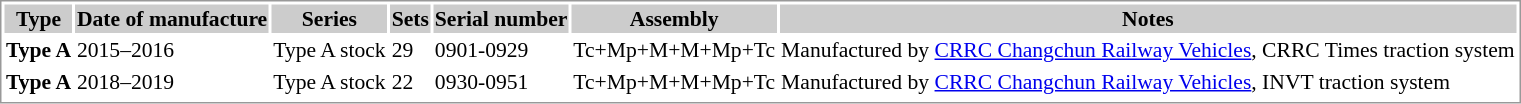<table border=0 style="border: 1px solid #999; background-color:white; text-align:left;font-size:90%">
<tr align="center" bgcolor=#cccccc>
<th>Type</th>
<th>Date of manufacture</th>
<th>Series</th>
<th>Sets</th>
<th>Serial number</th>
<th>Assembly</th>
<th>Notes</th>
</tr>
<tr>
<td><strong>Type A</strong></td>
<td>2015–2016</td>
<td>Type A stock</td>
<td>29</td>
<td>0901-0929</td>
<td>Tc+Mp+M+M+Mp+Tc</td>
<td>Manufactured by <a href='#'>CRRC Changchun Railway Vehicles</a>, CRRC Times traction system</td>
</tr>
<tr>
<td><strong>Type A</strong></td>
<td>2018–2019</td>
<td>Type A stock</td>
<td>22</td>
<td>0930-0951</td>
<td>Tc+Mp+M+M+Mp+Tc</td>
<td>Manufactured by <a href='#'>CRRC Changchun Railway Vehicles</a>, INVT traction system</td>
</tr>
<tr>
</tr>
</table>
